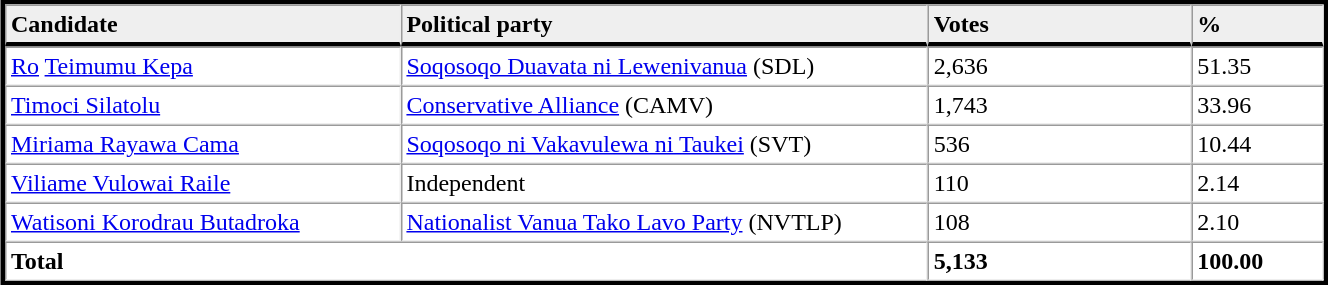<table table width="70%" border="1" align="center" cellpadding=3 cellspacing=0 style="margin:5px; border:3px solid;">
<tr>
<td td width="30%" style="border-bottom:3px solid; background:#efefef;"><strong>Candidate</strong></td>
<td td width="40%" style="border-bottom:3px solid; background:#efefef;"><strong>Political party</strong></td>
<td td width="20%" style="border-bottom:3px solid; background:#efefef;"><strong>Votes</strong></td>
<td td width="10%" style="border-bottom:3px solid; background:#efefef;"><strong>%</strong></td>
</tr>
<tr>
<td><a href='#'>Ro</a> <a href='#'>Teimumu Kepa</a></td>
<td><a href='#'>Soqosoqo Duavata ni Lewenivanua</a> (SDL)</td>
<td>2,636</td>
<td>51.35</td>
</tr>
<tr>
<td><a href='#'>Timoci Silatolu</a></td>
<td><a href='#'>Conservative Alliance</a> (CAMV)</td>
<td>1,743</td>
<td>33.96</td>
</tr>
<tr>
<td><a href='#'>Miriama Rayawa Cama</a></td>
<td><a href='#'>Soqosoqo ni Vakavulewa ni Taukei</a> (SVT)</td>
<td>536</td>
<td>10.44</td>
</tr>
<tr>
<td><a href='#'>Viliame Vulowai Raile</a></td>
<td>Independent</td>
<td>110</td>
<td>2.14</td>
</tr>
<tr>
<td><a href='#'>Watisoni Korodrau Butadroka</a></td>
<td><a href='#'>Nationalist Vanua Tako Lavo Party</a> (NVTLP)</td>
<td>108</td>
<td>2.10</td>
</tr>
<tr>
<td colspan=2><strong>Total</strong></td>
<td><strong>5,133</strong></td>
<td><strong>100.00</strong></td>
</tr>
<tr>
</tr>
</table>
